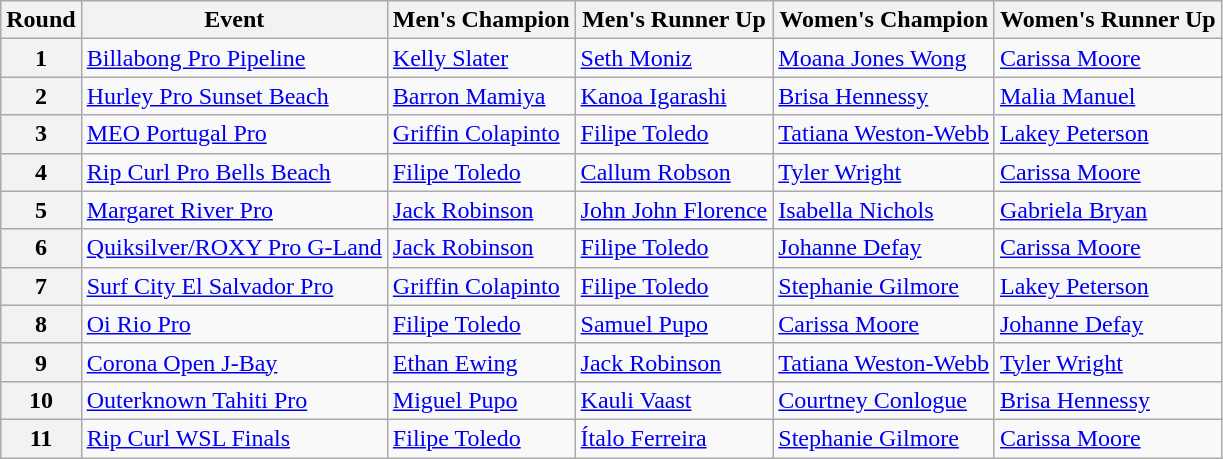<table class="wikitable">
<tr>
<th>Round</th>
<th>Event</th>
<th>Men's Champion</th>
<th>Men's Runner Up</th>
<th>Women's Champion</th>
<th>Women's Runner Up</th>
</tr>
<tr>
<th>1</th>
<td> <a href='#'>Billabong Pro Pipeline</a></td>
<td> <a href='#'>Kelly Slater</a></td>
<td> <a href='#'>Seth Moniz</a></td>
<td> <a href='#'>Moana Jones Wong</a></td>
<td> <a href='#'>Carissa Moore</a></td>
</tr>
<tr>
<th>2</th>
<td> <a href='#'>Hurley Pro Sunset Beach</a></td>
<td> <a href='#'>Barron Mamiya</a></td>
<td> <a href='#'>Kanoa Igarashi</a></td>
<td> <a href='#'>Brisa Hennessy</a></td>
<td> <a href='#'>Malia Manuel</a></td>
</tr>
<tr>
<th>3</th>
<td> <a href='#'>MEO Portugal Pro</a></td>
<td> <a href='#'>Griffin Colapinto</a></td>
<td> <a href='#'>Filipe Toledo</a></td>
<td> <a href='#'>Tatiana Weston-Webb</a></td>
<td> <a href='#'>Lakey Peterson</a></td>
</tr>
<tr>
<th>4</th>
<td> <a href='#'>Rip Curl Pro Bells Beach</a></td>
<td> <a href='#'>Filipe Toledo</a></td>
<td> <a href='#'>Callum Robson</a></td>
<td> <a href='#'>Tyler Wright</a></td>
<td> <a href='#'>Carissa Moore</a></td>
</tr>
<tr>
<th>5</th>
<td> <a href='#'>Margaret River Pro</a></td>
<td> <a href='#'>Jack Robinson</a></td>
<td> <a href='#'>John John Florence</a></td>
<td> <a href='#'>Isabella Nichols</a></td>
<td> <a href='#'>Gabriela Bryan</a></td>
</tr>
<tr>
<th>6</th>
<td> <a href='#'>Quiksilver/ROXY Pro G-Land</a></td>
<td> <a href='#'>Jack Robinson</a></td>
<td> <a href='#'>Filipe Toledo</a></td>
<td> <a href='#'>Johanne Defay</a></td>
<td> <a href='#'>Carissa Moore</a></td>
</tr>
<tr>
<th>7</th>
<td> <a href='#'>Surf City El Salvador Pro</a></td>
<td> <a href='#'>Griffin Colapinto</a></td>
<td> <a href='#'>Filipe Toledo</a></td>
<td> <a href='#'>Stephanie Gilmore</a></td>
<td> <a href='#'>Lakey Peterson</a></td>
</tr>
<tr>
<th>8</th>
<td> <a href='#'>Oi Rio Pro</a></td>
<td> <a href='#'>Filipe Toledo</a></td>
<td> <a href='#'>Samuel Pupo</a></td>
<td> <a href='#'>Carissa Moore</a></td>
<td> <a href='#'>Johanne Defay</a></td>
</tr>
<tr>
<th>9</th>
<td> <a href='#'>Corona Open J-Bay</a></td>
<td> <a href='#'>Ethan Ewing</a></td>
<td> <a href='#'>Jack Robinson</a></td>
<td> <a href='#'>Tatiana Weston-Webb</a></td>
<td> <a href='#'>Tyler Wright</a></td>
</tr>
<tr>
<th>10</th>
<td> <a href='#'>Outerknown Tahiti Pro</a></td>
<td> <a href='#'>Miguel Pupo</a></td>
<td> <a href='#'>Kauli Vaast</a></td>
<td> <a href='#'>Courtney Conlogue</a></td>
<td> <a href='#'>Brisa Hennessy</a></td>
</tr>
<tr>
<th>11</th>
<td> <a href='#'>Rip Curl WSL Finals</a></td>
<td> <a href='#'>Filipe Toledo</a></td>
<td> <a href='#'>Ítalo Ferreira</a></td>
<td> <a href='#'>Stephanie Gilmore</a></td>
<td> <a href='#'>Carissa Moore</a></td>
</tr>
</table>
